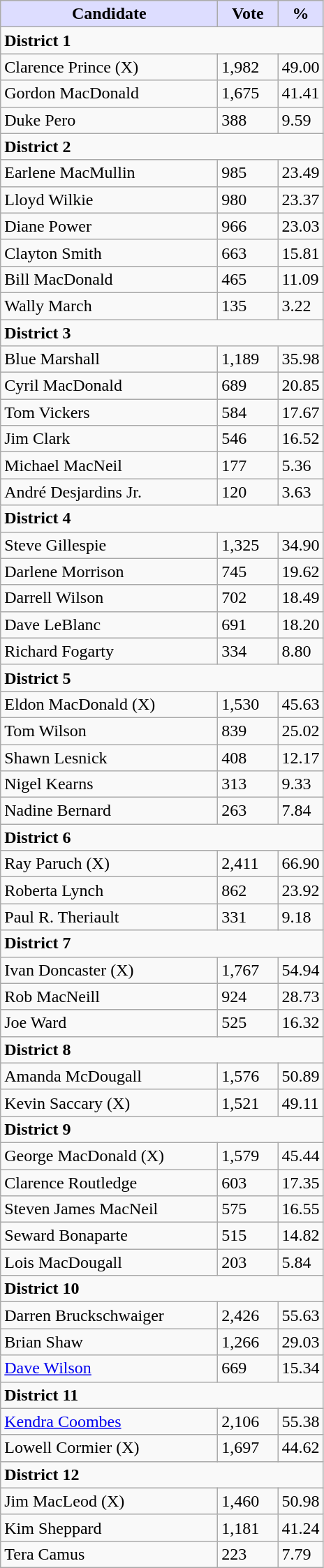<table class="wikitable">
<tr>
<th style="background:#ddf; width:200px;">Candidate</th>
<th style="background:#ddf; width:50px;">Vote</th>
<th style="background:#ddf; width:30px;">%</th>
</tr>
<tr>
<td colspan="4"><strong>District 1</strong></td>
</tr>
<tr>
<td>Clarence Prince (X)</td>
<td>1,982</td>
<td>49.00</td>
</tr>
<tr>
<td>Gordon MacDonald</td>
<td>1,675</td>
<td>41.41</td>
</tr>
<tr>
<td>Duke Pero</td>
<td>388</td>
<td>9.59</td>
</tr>
<tr>
<td colspan="4"><strong>District 2</strong></td>
</tr>
<tr>
<td>Earlene MacMullin</td>
<td>985</td>
<td>23.49</td>
</tr>
<tr>
<td>Lloyd Wilkie</td>
<td>980</td>
<td>23.37</td>
</tr>
<tr>
<td>Diane Power</td>
<td>966</td>
<td>23.03</td>
</tr>
<tr>
<td>Clayton Smith</td>
<td>663</td>
<td>15.81</td>
</tr>
<tr>
<td>Bill MacDonald</td>
<td>465</td>
<td>11.09</td>
</tr>
<tr>
<td>Wally March</td>
<td>135</td>
<td>3.22</td>
</tr>
<tr>
<td colspan="4"><strong>District 3</strong></td>
</tr>
<tr>
<td>Blue Marshall</td>
<td>1,189</td>
<td>35.98</td>
</tr>
<tr>
<td>Cyril MacDonald</td>
<td>689</td>
<td>20.85</td>
</tr>
<tr>
<td>Tom Vickers</td>
<td>584</td>
<td>17.67</td>
</tr>
<tr>
<td>Jim Clark</td>
<td>546</td>
<td>16.52</td>
</tr>
<tr>
<td>Michael MacNeil</td>
<td>177</td>
<td>5.36</td>
</tr>
<tr>
<td>André Desjardins Jr.</td>
<td>120</td>
<td>3.63</td>
</tr>
<tr>
<td colspan="4"><strong>District 4</strong></td>
</tr>
<tr>
<td>Steve Gillespie</td>
<td>1,325</td>
<td>34.90</td>
</tr>
<tr>
<td>Darlene Morrison</td>
<td>745</td>
<td>19.62</td>
</tr>
<tr>
<td>Darrell Wilson</td>
<td>702</td>
<td>18.49</td>
</tr>
<tr>
<td>Dave LeBlanc</td>
<td>691</td>
<td>18.20</td>
</tr>
<tr>
<td>Richard Fogarty</td>
<td>334</td>
<td>8.80</td>
</tr>
<tr>
<td colspan="4"><strong>District 5</strong></td>
</tr>
<tr>
<td>Eldon MacDonald (X)</td>
<td>1,530</td>
<td>45.63</td>
</tr>
<tr>
<td>Tom Wilson</td>
<td>839</td>
<td>25.02</td>
</tr>
<tr>
<td>Shawn Lesnick</td>
<td>408</td>
<td>12.17</td>
</tr>
<tr>
<td>Nigel Kearns</td>
<td>313</td>
<td>9.33</td>
</tr>
<tr>
<td>Nadine Bernard</td>
<td>263</td>
<td>7.84</td>
</tr>
<tr>
<td colspan="4"><strong>District 6</strong></td>
</tr>
<tr>
<td>Ray Paruch (X)</td>
<td>2,411</td>
<td>66.90</td>
</tr>
<tr>
<td>Roberta Lynch</td>
<td>862</td>
<td>23.92</td>
</tr>
<tr>
<td>Paul R. Theriault</td>
<td>331</td>
<td>9.18</td>
</tr>
<tr>
<td colspan="4"><strong>District 7</strong></td>
</tr>
<tr>
<td>Ivan Doncaster (X)</td>
<td>1,767</td>
<td>54.94</td>
</tr>
<tr>
<td>Rob MacNeill</td>
<td>924</td>
<td>28.73</td>
</tr>
<tr>
<td>Joe Ward</td>
<td>525</td>
<td>16.32</td>
</tr>
<tr>
<td colspan="4"><strong>District 8</strong></td>
</tr>
<tr>
<td>Amanda McDougall</td>
<td>1,576</td>
<td>50.89</td>
</tr>
<tr>
<td>Kevin Saccary (X)</td>
<td>1,521</td>
<td>49.11</td>
</tr>
<tr>
<td colspan="4"><strong>District 9</strong></td>
</tr>
<tr>
<td>George MacDonald (X)</td>
<td>1,579</td>
<td>45.44</td>
</tr>
<tr>
<td>Clarence Routledge</td>
<td>603</td>
<td>17.35</td>
</tr>
<tr>
<td>Steven James MacNeil</td>
<td>575</td>
<td>16.55</td>
</tr>
<tr>
<td>Seward Bonaparte</td>
<td>515</td>
<td>14.82</td>
</tr>
<tr>
<td>Lois MacDougall</td>
<td>203</td>
<td>5.84</td>
</tr>
<tr>
<td colspan="4"><strong>District 10</strong></td>
</tr>
<tr>
<td>Darren Bruckschwaiger</td>
<td>2,426</td>
<td>55.63</td>
</tr>
<tr>
<td>Brian Shaw</td>
<td>1,266</td>
<td>29.03</td>
</tr>
<tr>
<td><a href='#'>Dave Wilson</a></td>
<td>669</td>
<td>15.34</td>
</tr>
<tr>
<td colspan="4"><strong>District 11</strong></td>
</tr>
<tr>
<td><a href='#'>Kendra Coombes</a></td>
<td>2,106</td>
<td>55.38</td>
</tr>
<tr>
<td>Lowell Cormier (X)</td>
<td>1,697</td>
<td>44.62</td>
</tr>
<tr>
<td colspan="4"><strong>District 12</strong></td>
</tr>
<tr>
<td>Jim MacLeod (X)</td>
<td>1,460</td>
<td>50.98</td>
</tr>
<tr>
<td>Kim Sheppard</td>
<td>1,181</td>
<td>41.24</td>
</tr>
<tr>
<td>Tera Camus</td>
<td>223</td>
<td>7.79</td>
</tr>
</table>
